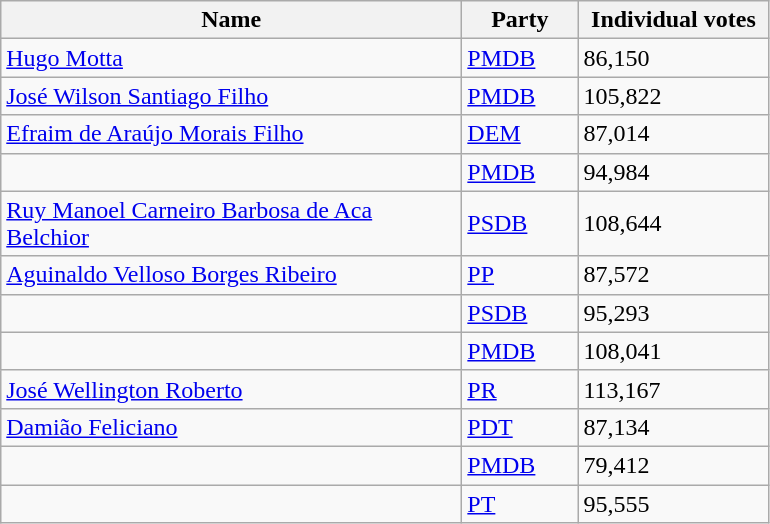<table class="wikitable sortable">
<tr>
<th style="width:300px;">Name</th>
<th style="width:70px;">Party</th>
<th style="width:120px;">Individual votes</th>
</tr>
<tr>
<td><a href='#'>Hugo Motta</a></td>
<td><a href='#'>PMDB</a></td>
<td>86,150</td>
</tr>
<tr>
<td><a href='#'>José Wilson Santiago Filho</a></td>
<td><a href='#'>PMDB</a></td>
<td>105,822</td>
</tr>
<tr>
<td><a href='#'>Efraim de Araújo Morais Filho</a></td>
<td><a href='#'>DEM</a></td>
<td>87,014</td>
</tr>
<tr>
<td></td>
<td><a href='#'>PMDB</a></td>
<td>94,984</td>
</tr>
<tr>
<td><a href='#'>Ruy Manoel Carneiro Barbosa de Aca Belchior</a></td>
<td><a href='#'>PSDB</a></td>
<td>108,644</td>
</tr>
<tr>
<td><a href='#'>Aguinaldo Velloso Borges Ribeiro</a></td>
<td><a href='#'>PP</a></td>
<td>87,572</td>
</tr>
<tr>
<td></td>
<td><a href='#'>PSDB</a></td>
<td>95,293</td>
</tr>
<tr>
<td></td>
<td><a href='#'>PMDB</a></td>
<td>108,041</td>
</tr>
<tr>
<td><a href='#'>José Wellington Roberto</a></td>
<td><a href='#'>PR</a></td>
<td>113,167</td>
</tr>
<tr>
<td><a href='#'>Damião Feliciano</a></td>
<td><a href='#'>PDT</a></td>
<td>87,134</td>
</tr>
<tr>
<td></td>
<td><a href='#'>PMDB</a></td>
<td>79,412</td>
</tr>
<tr>
<td></td>
<td><a href='#'>PT</a></td>
<td>95,555</td>
</tr>
</table>
